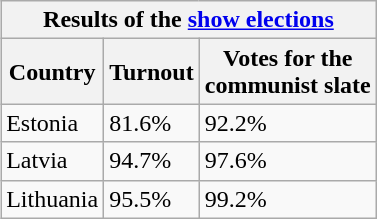<table class=wikitable align=right>
<tr>
<th colspan=3>Results of the <a href='#'>show elections</a></th>
</tr>
<tr>
<th>Country</th>
<th>Turnout</th>
<th>Votes for the <br>communist slate</th>
</tr>
<tr>
<td>Estonia</td>
<td>81.6%</td>
<td>92.2%</td>
</tr>
<tr>
<td>Latvia</td>
<td>94.7%</td>
<td>97.6%</td>
</tr>
<tr>
<td>Lithuania</td>
<td>95.5%</td>
<td>99.2%</td>
</tr>
</table>
